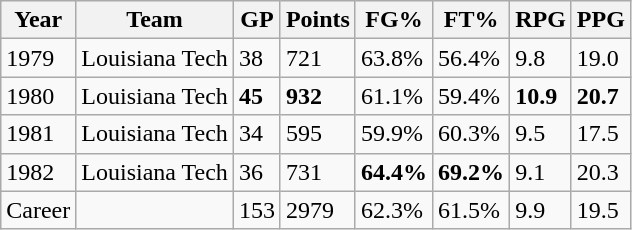<table class="wikitable">
<tr>
<th>Year</th>
<th>Team</th>
<th>GP</th>
<th>Points</th>
<th>FG%</th>
<th>FT%</th>
<th>RPG</th>
<th>PPG</th>
</tr>
<tr>
<td>1979</td>
<td>Louisiana Tech</td>
<td>38</td>
<td>721</td>
<td>63.8%</td>
<td>56.4%</td>
<td>9.8</td>
<td>19.0</td>
</tr>
<tr>
<td>1980</td>
<td>Louisiana Tech</td>
<td><strong>45</strong></td>
<td><strong>932</strong></td>
<td>61.1%</td>
<td>59.4%</td>
<td><strong>10.9</strong></td>
<td><strong>20.7</strong></td>
</tr>
<tr>
<td>1981</td>
<td>Louisiana Tech</td>
<td>34</td>
<td>595</td>
<td>59.9%</td>
<td>60.3%</td>
<td>9.5</td>
<td>17.5</td>
</tr>
<tr>
<td>1982</td>
<td>Louisiana Tech</td>
<td>36</td>
<td>731</td>
<td><strong>64.4%</strong></td>
<td><strong>69.2%</strong></td>
<td>9.1</td>
<td>20.3</td>
</tr>
<tr>
<td>Career</td>
<td></td>
<td>153</td>
<td>2979</td>
<td>62.3%</td>
<td>61.5%</td>
<td>9.9</td>
<td>19.5</td>
</tr>
</table>
